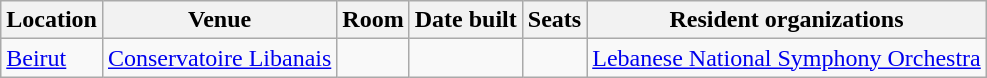<table class="wikitable">
<tr>
<th>Location</th>
<th>Venue</th>
<th>Room</th>
<th>Date built</th>
<th>Seats</th>
<th>Resident organizations</th>
</tr>
<tr>
<td><a href='#'>Beirut</a></td>
<td><a href='#'>Conservatoire Libanais</a></td>
<td></td>
<td></td>
<td></td>
<td><a href='#'>Lebanese National Symphony Orchestra</a></td>
</tr>
</table>
